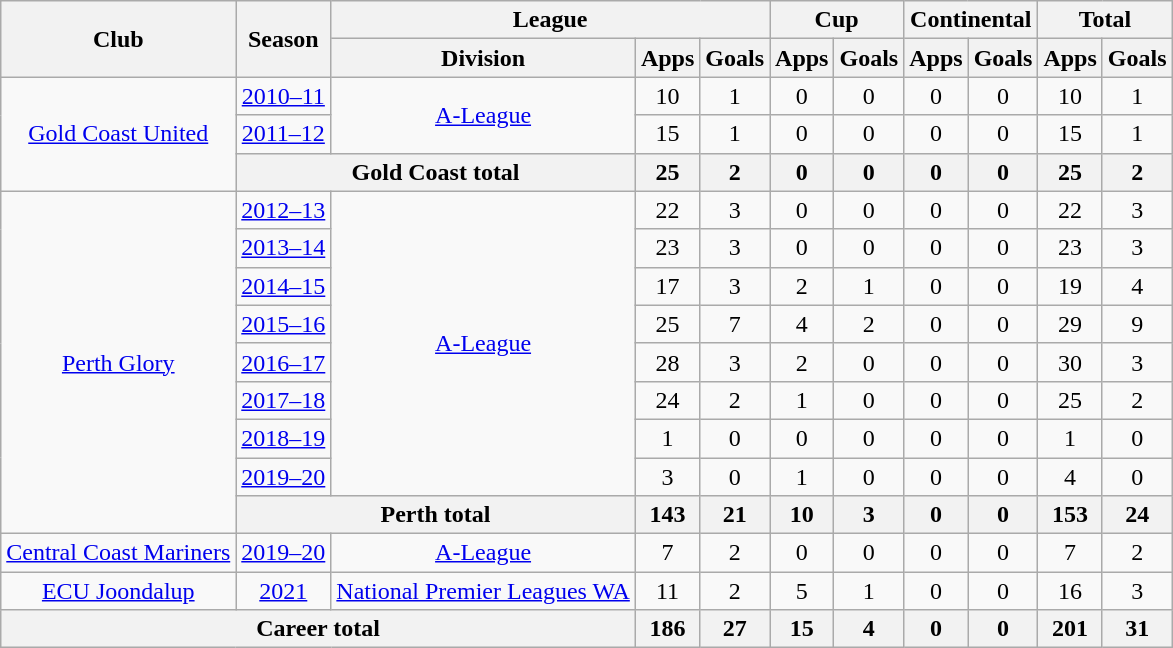<table class="wikitable" style="text-align: center;">
<tr>
<th rowspan="2">Club</th>
<th rowspan="2">Season</th>
<th colspan="3">League</th>
<th colspan="2">Cup</th>
<th colspan="2">Continental</th>
<th colspan="2">Total</th>
</tr>
<tr>
<th>Division</th>
<th>Apps</th>
<th>Goals</th>
<th>Apps</th>
<th>Goals</th>
<th>Apps</th>
<th>Goals</th>
<th>Apps</th>
<th>Goals</th>
</tr>
<tr>
<td rowspan="3" valign="center"><a href='#'>Gold Coast United</a></td>
<td><a href='#'>2010–11</a></td>
<td rowspan=2><a href='#'>A-League</a></td>
<td>10</td>
<td>1</td>
<td>0</td>
<td>0</td>
<td>0</td>
<td>0</td>
<td>10</td>
<td>1</td>
</tr>
<tr>
<td><a href='#'>2011–12</a></td>
<td>15</td>
<td>1</td>
<td>0</td>
<td>0</td>
<td>0</td>
<td>0</td>
<td>15</td>
<td>1</td>
</tr>
<tr>
<th colspan=2>Gold Coast total</th>
<th>25</th>
<th>2</th>
<th>0</th>
<th>0</th>
<th>0</th>
<th>0</th>
<th>25</th>
<th>2</th>
</tr>
<tr>
<td rowspan="9" valign="center"><a href='#'>Perth Glory</a></td>
<td><a href='#'>2012–13</a></td>
<td rowspan=8><a href='#'>A-League</a></td>
<td>22</td>
<td>3</td>
<td>0</td>
<td>0</td>
<td>0</td>
<td>0</td>
<td>22</td>
<td>3</td>
</tr>
<tr>
<td><a href='#'>2013–14</a></td>
<td>23</td>
<td>3</td>
<td>0</td>
<td>0</td>
<td>0</td>
<td>0</td>
<td>23</td>
<td>3</td>
</tr>
<tr>
<td><a href='#'>2014–15</a></td>
<td>17</td>
<td>3</td>
<td>2</td>
<td>1</td>
<td>0</td>
<td>0</td>
<td>19</td>
<td>4</td>
</tr>
<tr>
<td><a href='#'>2015–16</a></td>
<td>25</td>
<td>7</td>
<td>4</td>
<td>2</td>
<td>0</td>
<td>0</td>
<td>29</td>
<td>9</td>
</tr>
<tr>
<td><a href='#'>2016–17</a></td>
<td>28</td>
<td>3</td>
<td>2</td>
<td>0</td>
<td>0</td>
<td>0</td>
<td>30</td>
<td>3</td>
</tr>
<tr>
<td><a href='#'>2017–18</a></td>
<td>24</td>
<td>2</td>
<td>1</td>
<td>0</td>
<td>0</td>
<td>0</td>
<td>25</td>
<td>2</td>
</tr>
<tr>
<td><a href='#'>2018–19</a></td>
<td>1</td>
<td>0</td>
<td>0</td>
<td>0</td>
<td>0</td>
<td>0</td>
<td>1</td>
<td>0</td>
</tr>
<tr>
<td><a href='#'>2019–20</a></td>
<td>3</td>
<td>0</td>
<td>1</td>
<td>0</td>
<td>0</td>
<td>0</td>
<td>4</td>
<td>0</td>
</tr>
<tr>
<th colspan=2>Perth total</th>
<th>143</th>
<th>21</th>
<th>10</th>
<th>3</th>
<th>0</th>
<th>0</th>
<th>153</th>
<th>24</th>
</tr>
<tr>
<td><a href='#'>Central Coast Mariners</a></td>
<td><a href='#'>2019–20</a></td>
<td><a href='#'>A-League</a></td>
<td>7</td>
<td>2</td>
<td>0</td>
<td>0</td>
<td>0</td>
<td>0</td>
<td>7</td>
<td>2</td>
</tr>
<tr>
<td><a href='#'>ECU Joondalup</a></td>
<td><a href='#'>2021</a></td>
<td><a href='#'>National Premier Leagues WA</a></td>
<td>11</td>
<td>2</td>
<td>5</td>
<td>1</td>
<td>0</td>
<td>0</td>
<td>16</td>
<td>3</td>
</tr>
<tr>
<th colspan=3>Career total</th>
<th>186</th>
<th>27</th>
<th>15</th>
<th>4</th>
<th>0</th>
<th>0</th>
<th>201</th>
<th>31</th>
</tr>
</table>
